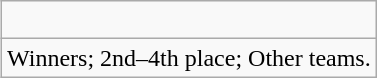<table class="wikitable" style="text-align:center" align=right>
<tr>
<td><br></td>
</tr>
<tr>
<td colspan="2"> Winners;  2nd–4th place;  Other teams.</td>
</tr>
</table>
